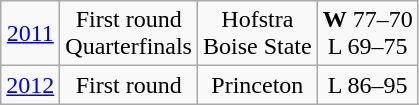<table class="wikitable">
<tr align="center">
<td><a href='#'>2011</a></td>
<td>First round<br>Quarterfinals</td>
<td>Hofstra<br>Boise State</td>
<td><strong>W</strong> 77–70<br>L 69–75</td>
</tr>
<tr align="center">
<td><a href='#'>2012</a></td>
<td>First round</td>
<td>Princeton</td>
<td>L 86–95</td>
</tr>
</table>
